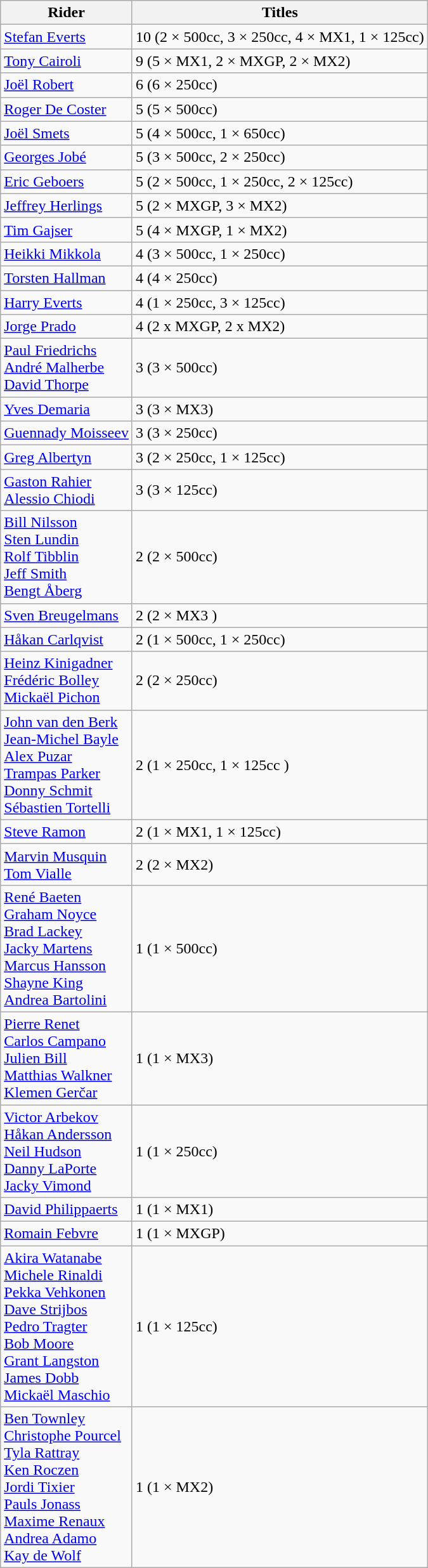<table class="wikitable">
<tr>
<th><strong>Rider</strong></th>
<th><strong>Titles</strong></th>
</tr>
<tr>
<td> <a href='#'>Stefan Everts</a></td>
<td>10 (2 × 500cc, 3 × 250cc, 4 × MX1, 1 × 125cc)</td>
</tr>
<tr>
<td> <a href='#'>Tony Cairoli</a></td>
<td>9 (5 × MX1, 2 × MXGP, 2 × MX2)</td>
</tr>
<tr>
<td> <a href='#'>Joël Robert</a></td>
<td>6 (6 × 250cc)</td>
</tr>
<tr>
<td> <a href='#'>Roger De Coster</a></td>
<td>5 (5 × 500cc)</td>
</tr>
<tr>
<td> <a href='#'>Joël Smets</a></td>
<td>5 (4 × 500cc, 1 × 650cc)</td>
</tr>
<tr>
<td> <a href='#'>Georges Jobé</a></td>
<td>5 (3 × 500cc, 2 × 250cc)</td>
</tr>
<tr>
<td> <a href='#'>Eric Geboers</a></td>
<td>5 (2 × 500cc, 1 × 250cc, 2 × 125cc)</td>
</tr>
<tr>
<td> <a href='#'>Jeffrey Herlings</a></td>
<td>5 (2 × MXGP, 3 × MX2)</td>
</tr>
<tr>
<td> <a href='#'>Tim Gajser</a></td>
<td>5 (4 × MXGP, 1 × MX2)</td>
</tr>
<tr>
<td> <a href='#'>Heikki Mikkola</a></td>
<td>4 (3 × 500cc, 1 × 250cc)</td>
</tr>
<tr>
<td> <a href='#'>Torsten Hallman</a></td>
<td>4 (4 × 250cc)</td>
</tr>
<tr>
<td> <a href='#'>Harry Everts</a></td>
<td>4 (1 × 250cc, 3 × 125cc)</td>
</tr>
<tr>
<td> <a href='#'>Jorge Prado</a></td>
<td>4 (2 x MXGP, 2 x MX2)</td>
</tr>
<tr>
<td> <a href='#'>Paul Friedrichs</a><br>  <a href='#'>André Malherbe</a><br> <a href='#'>David Thorpe</a></td>
<td>3 (3 × 500cc)</td>
</tr>
<tr>
<td> <a href='#'>Yves Demaria</a></td>
<td>3 (3 × MX3)</td>
</tr>
<tr>
<td> <a href='#'>Guennady Moisseev</a></td>
<td>3 (3 × 250cc)</td>
</tr>
<tr>
<td> <a href='#'>Greg Albertyn</a></td>
<td>3 (2 × 250cc, 1 × 125cc)</td>
</tr>
<tr>
<td> <a href='#'>Gaston Rahier</a><br> <a href='#'>Alessio Chiodi</a></td>
<td>3 (3 × 125cc)</td>
</tr>
<tr>
<td> <a href='#'>Bill Nilsson</a><br> <a href='#'>Sten Lundin</a><br> <a href='#'>Rolf Tibblin</a><br> <a href='#'>Jeff Smith</a><br> <a href='#'>Bengt Åberg</a></td>
<td>2 (2 × 500cc)</td>
</tr>
<tr>
<td> <a href='#'>Sven Breugelmans</a></td>
<td>2 (2 × MX3 )</td>
</tr>
<tr>
<td> <a href='#'>Håkan Carlqvist</a></td>
<td>2 (1 × 500cc, 1 × 250cc)</td>
</tr>
<tr>
<td> <a href='#'>Heinz Kinigadner</a><br> <a href='#'>Frédéric Bolley</a><br> <a href='#'>Mickaël Pichon</a></td>
<td>2 (2 × 250cc)</td>
</tr>
<tr>
<td> <a href='#'>John van den Berk</a><br> <a href='#'>Jean-Michel Bayle</a><br> <a href='#'>Alex Puzar</a><br> <a href='#'>Trampas Parker</a><br>  <a href='#'>Donny Schmit</a><br> <a href='#'>Sébastien Tortelli</a></td>
<td>2 (1 × 250cc, 1 × 125cc )</td>
</tr>
<tr>
<td> <a href='#'>Steve Ramon</a></td>
<td>2 (1 × MX1, 1 × 125cc)</td>
</tr>
<tr>
<td> <a href='#'>Marvin Musquin</a><br> <a href='#'>Tom Vialle</a></td>
<td>2 (2 × MX2)</td>
</tr>
<tr>
<td> <a href='#'>René Baeten</a><br>  <a href='#'>Graham Noyce</a><br> <a href='#'>Brad Lackey</a><br>  <a href='#'>Jacky Martens</a><br>  <a href='#'>Marcus Hansson</a><br>  <a href='#'>Shayne King</a><br> <a href='#'>Andrea Bartolini</a></td>
<td>1 (1 × 500cc)</td>
</tr>
<tr>
<td> <a href='#'>Pierre Renet</a><br>  <a href='#'>Carlos Campano</a><br>  <a href='#'>Julien Bill</a><br>  <a href='#'>Matthias Walkner</a><br>  <a href='#'>Klemen Gerčar</a></td>
<td>1 (1 × MX3)</td>
</tr>
<tr>
<td> <a href='#'>Victor Arbekov</a><br> <a href='#'>Håkan Andersson</a><br> <a href='#'>Neil Hudson</a><br> <a href='#'>Danny LaPorte</a><br> <a href='#'>Jacky Vimond</a></td>
<td>1 (1 × 250cc)</td>
</tr>
<tr>
<td> <a href='#'>David Philippaerts</a></td>
<td>1 (1 × MX1)</td>
</tr>
<tr>
<td> <a href='#'>Romain Febvre</a></td>
<td>1 (1 × MXGP)</td>
</tr>
<tr>
<td> <a href='#'>Akira Watanabe</a><br>  <a href='#'>Michele Rinaldi</a><br>  <a href='#'>Pekka Vehkonen</a><br>  <a href='#'>Dave Strijbos</a><br>  <a href='#'>Pedro Tragter</a><br>  <a href='#'>Bob Moore</a><br>  <a href='#'>Grant Langston</a><br>  <a href='#'>James Dobb</a><br>  <a href='#'>Mickaël Maschio</a></td>
<td>1 (1 × 125cc)</td>
</tr>
<tr>
<td> <a href='#'>Ben Townley</a><br> <a href='#'>Christophe Pourcel</a><br> <a href='#'>Tyla Rattray</a><br> <a href='#'>Ken Roczen</a><br> <a href='#'>Jordi Tixier</a><br> <a href='#'>Pauls Jonass</a><br> <a href='#'>Maxime Renaux</a> <br>  <a href='#'>Andrea Adamo</a> <br>   <a href='#'>Kay de Wolf</a></td>
<td>1 (1 × MX2)</td>
</tr>
</table>
